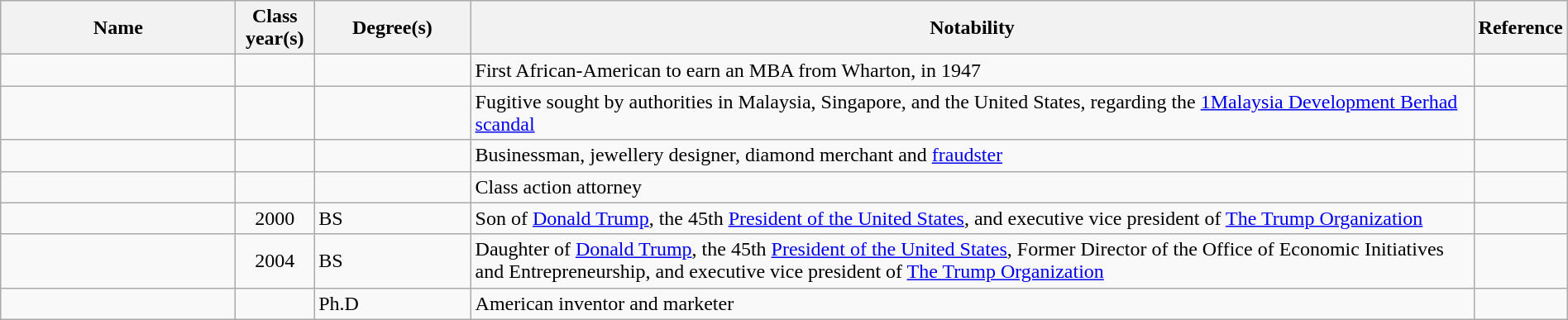<table class="wikitable sortable" style="width:100%">
<tr>
<th style="width:15%;">Name</th>
<th style="width:5%;">Class year(s)</th>
<th style="width:10%;">Degree(s)</th>
<th style="width:*;" class="unsortable">Notability</th>
<th style="width:5%;" class="unsortable">Reference</th>
</tr>
<tr>
<td></td>
<td style="text-align:center;"></td>
<td></td>
<td>First African-American to earn an MBA from Wharton, in 1947</td>
<td style="text-align:center;"></td>
</tr>
<tr>
<td></td>
<td style="text-align:center;"></td>
<td></td>
<td>Fugitive sought by authorities in Malaysia, Singapore, and the United States, regarding the <a href='#'>1Malaysia Development Berhad scandal</a></td>
<td style="text-align:center;"></td>
</tr>
<tr>
<td></td>
<td style="text-align:center;"></td>
<td></td>
<td>Businessman, jewellery designer, diamond merchant and <a href='#'>fraudster</a></td>
<td style="text-align:center;"></td>
</tr>
<tr>
<td></td>
<td style="text-align:center;"></td>
<td></td>
<td>Class action attorney</td>
<td style="text-align:center;"></td>
</tr>
<tr>
<td></td>
<td style="text-align:center;">2000</td>
<td>BS</td>
<td>Son of <a href='#'>Donald Trump</a>, the 45th <a href='#'>President of the United States</a>, and executive vice president of <a href='#'>The Trump Organization</a></td>
<td style="text-align:center;"></td>
</tr>
<tr>
<td></td>
<td style="text-align:center;">2004</td>
<td>BS</td>
<td>Daughter of <a href='#'>Donald Trump</a>, the 45th <a href='#'>President of the United States</a>, Former Director of the Office of Economic Initiatives and Entrepreneurship, and executive vice president of <a href='#'>The Trump Organization</a></td>
<td style="text-align:center;"></td>
</tr>
<tr>
<td></td>
<td style="text-align:center;"></td>
<td>Ph.D</td>
<td>American inventor and marketer</td>
<td style="text-align:center;"></td>
</tr>
</table>
